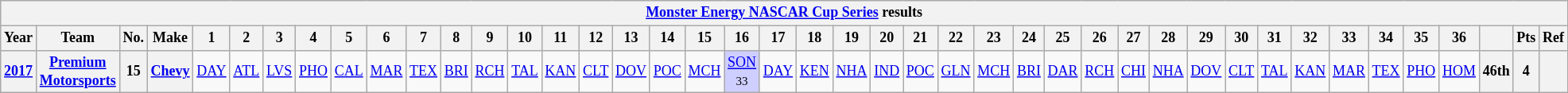<table class="wikitable" style="text-align:center; font-size:75%">
<tr>
<th colspan=45><a href='#'>Monster Energy NASCAR Cup Series</a> results</th>
</tr>
<tr>
<th>Year</th>
<th>Team</th>
<th>No.</th>
<th>Make</th>
<th>1</th>
<th>2</th>
<th>3</th>
<th>4</th>
<th>5</th>
<th>6</th>
<th>7</th>
<th>8</th>
<th>9</th>
<th>10</th>
<th>11</th>
<th>12</th>
<th>13</th>
<th>14</th>
<th>15</th>
<th>16</th>
<th>17</th>
<th>18</th>
<th>19</th>
<th>20</th>
<th>21</th>
<th>22</th>
<th>23</th>
<th>24</th>
<th>25</th>
<th>26</th>
<th>27</th>
<th>28</th>
<th>29</th>
<th>30</th>
<th>31</th>
<th>32</th>
<th>33</th>
<th>34</th>
<th>35</th>
<th>36</th>
<th></th>
<th>Pts</th>
<th>Ref</th>
</tr>
<tr>
<th><a href='#'>2017</a></th>
<th><a href='#'>Premium Motorsports</a></th>
<th>15</th>
<th><a href='#'>Chevy</a></th>
<td><a href='#'>DAY</a></td>
<td><a href='#'>ATL</a></td>
<td><a href='#'>LVS</a></td>
<td><a href='#'>PHO</a></td>
<td><a href='#'>CAL</a></td>
<td><a href='#'>MAR</a></td>
<td><a href='#'>TEX</a></td>
<td><a href='#'>BRI</a></td>
<td><a href='#'>RCH</a></td>
<td><a href='#'>TAL</a></td>
<td><a href='#'>KAN</a></td>
<td><a href='#'>CLT</a></td>
<td><a href='#'>DOV</a></td>
<td><a href='#'>POC</a></td>
<td><a href='#'>MCH</a></td>
<td style="background:#CFCFFF;"><a href='#'>SON</a><br><small>33</small></td>
<td><a href='#'>DAY</a></td>
<td><a href='#'>KEN</a></td>
<td><a href='#'>NHA</a></td>
<td><a href='#'>IND</a></td>
<td><a href='#'>POC</a></td>
<td><a href='#'>GLN</a></td>
<td><a href='#'>MCH</a></td>
<td><a href='#'>BRI</a></td>
<td><a href='#'>DAR</a></td>
<td><a href='#'>RCH</a></td>
<td><a href='#'>CHI</a></td>
<td><a href='#'>NHA</a></td>
<td><a href='#'>DOV</a></td>
<td><a href='#'>CLT</a></td>
<td><a href='#'>TAL</a></td>
<td><a href='#'>KAN</a></td>
<td><a href='#'>MAR</a></td>
<td><a href='#'>TEX</a></td>
<td><a href='#'>PHO</a></td>
<td><a href='#'>HOM</a></td>
<th>46th</th>
<th>4</th>
<th></th>
</tr>
</table>
